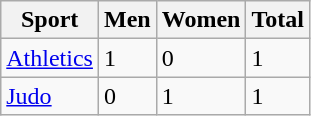<table class="wikitable sortable">
<tr>
<th>Sport</th>
<th>Men</th>
<th>Women</th>
<th>Total</th>
</tr>
<tr>
<td><a href='#'>Athletics</a></td>
<td>1</td>
<td>0</td>
<td>1</td>
</tr>
<tr>
<td><a href='#'>Judo</a></td>
<td>0</td>
<td>1</td>
<td>1</td>
</tr>
</table>
